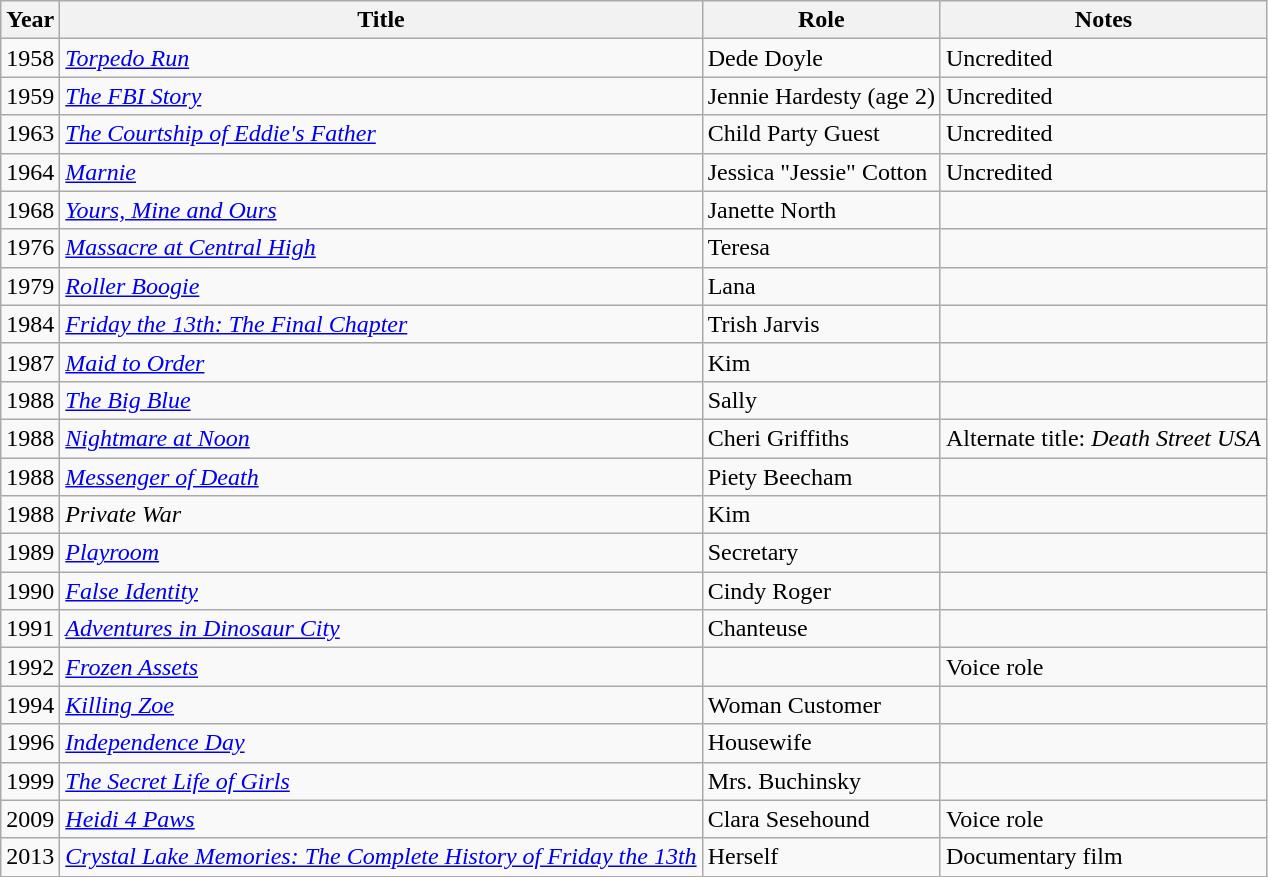<table class="wikitable">
<tr>
<th>Year</th>
<th>Title</th>
<th>Role</th>
<th>Notes</th>
</tr>
<tr>
<td>1958</td>
<td><em><a href='#'>Torpedo Run</a></em></td>
<td>Dede Doyle</td>
<td>Uncredited</td>
</tr>
<tr>
<td>1959</td>
<td><em><a href='#'>The FBI Story</a></em></td>
<td>Jennie Hardesty (age 2)</td>
<td>Uncredited</td>
</tr>
<tr>
<td>1963</td>
<td><em><a href='#'>The Courtship of Eddie's Father</a></em></td>
<td>Child Party Guest</td>
<td>Uncredited</td>
</tr>
<tr>
<td>1964</td>
<td><em><a href='#'>Marnie</a></em></td>
<td>Jessica "Jessie" Cotton</td>
<td>Uncredited</td>
</tr>
<tr>
<td>1968</td>
<td><em><a href='#'>Yours, Mine and Ours</a></em></td>
<td>Janette North</td>
<td></td>
</tr>
<tr>
<td>1976</td>
<td><em><a href='#'>Massacre at Central High</a></em></td>
<td>Teresa</td>
<td></td>
</tr>
<tr>
<td>1979</td>
<td><em><a href='#'>Roller Boogie</a></em></td>
<td>Lana</td>
<td></td>
</tr>
<tr>
<td>1984</td>
<td><em><a href='#'>Friday the 13th: The Final Chapter</a></em></td>
<td>Trish Jarvis</td>
<td></td>
</tr>
<tr>
<td>1987</td>
<td><em><a href='#'>Maid to Order</a></em></td>
<td>Kim</td>
<td></td>
</tr>
<tr>
<td>1988</td>
<td><em><a href='#'>The Big Blue</a></em></td>
<td>Sally</td>
<td></td>
</tr>
<tr>
<td>1988</td>
<td><em><a href='#'>Nightmare at Noon</a></em></td>
<td>Cheri Griffiths</td>
<td>Alternate title: <em>Death Street USA</em></td>
</tr>
<tr>
<td>1988</td>
<td><em><a href='#'>Messenger of Death</a></em></td>
<td>Piety Beecham</td>
<td></td>
</tr>
<tr>
<td>1988</td>
<td><em>Private War</em></td>
<td>Kim</td>
<td></td>
</tr>
<tr>
<td>1989</td>
<td><em><a href='#'>Playroom</a></em></td>
<td>Secretary</td>
<td></td>
</tr>
<tr>
<td>1990</td>
<td><em><a href='#'>False Identity</a></em></td>
<td>Cindy Roger</td>
<td></td>
</tr>
<tr>
<td>1991</td>
<td><em><a href='#'>Adventures in Dinosaur City</a></em></td>
<td>Chanteuse</td>
<td></td>
</tr>
<tr>
<td>1992</td>
<td><em><a href='#'>Frozen Assets</a></em></td>
<td></td>
<td>Voice role</td>
</tr>
<tr>
<td>1994</td>
<td><em><a href='#'>Killing Zoe</a></em></td>
<td>Woman Customer</td>
<td></td>
</tr>
<tr>
<td>1996</td>
<td><em><a href='#'>Independence Day</a></em></td>
<td>Housewife</td>
<td></td>
</tr>
<tr>
<td>1999</td>
<td><em><a href='#'>The Secret Life of Girls</a></em></td>
<td>Mrs. Buchinsky</td>
<td></td>
</tr>
<tr>
<td>2009</td>
<td><em><a href='#'>Heidi 4 Paws</a></em></td>
<td>Clara Sesehound</td>
<td>Voice role</td>
</tr>
<tr>
<td>2013</td>
<td><em><a href='#'>Crystal Lake Memories: The Complete History of Friday the 13th</a></em></td>
<td>Herself</td>
<td>Documentary film</td>
</tr>
</table>
